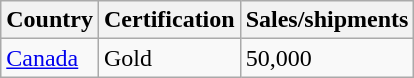<table class="wikitable">
<tr>
<th align="left">Country</th>
<th align="left">Certification</th>
<th align="left">Sales/shipments</th>
</tr>
<tr>
<td><a href='#'>Canada</a></td>
<td>Gold</td>
<td>50,000</td>
</tr>
</table>
